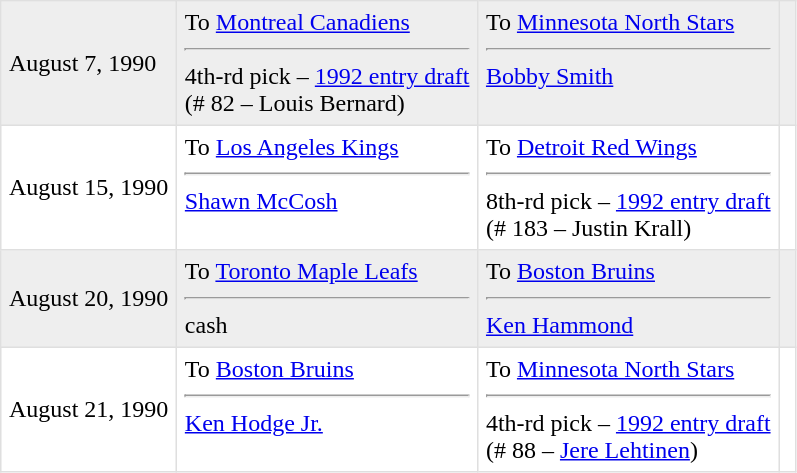<table border=1 style="border-collapse:collapse" bordercolor="#DFDFDF"  cellpadding="5">
<tr bgcolor="#eeeeee">
<td>August 7, 1990</td>
<td valign="top">To <a href='#'>Montreal Canadiens</a><hr>4th-rd pick – <a href='#'>1992 entry draft</a><br>(# 82 – Louis Bernard)</td>
<td valign="top">To <a href='#'>Minnesota North Stars</a><hr><a href='#'>Bobby Smith</a></td>
<td></td>
</tr>
<tr>
<td>August 15, 1990</td>
<td valign="top">To <a href='#'>Los Angeles Kings</a><hr><a href='#'>Shawn McCosh</a></td>
<td valign="top">To <a href='#'>Detroit Red Wings</a><hr>8th-rd pick – <a href='#'>1992 entry draft</a><br>(# 183 – Justin Krall)</td>
<td></td>
</tr>
<tr bgcolor="#eeeeee">
<td>August 20, 1990</td>
<td valign="top">To <a href='#'>Toronto Maple Leafs</a><hr>cash</td>
<td valign="top">To <a href='#'>Boston Bruins</a><hr><a href='#'>Ken Hammond</a></td>
<td></td>
</tr>
<tr>
<td>August 21, 1990</td>
<td valign="top">To <a href='#'>Boston Bruins</a><hr><a href='#'>Ken Hodge Jr.</a></td>
<td valign="top">To <a href='#'>Minnesota North Stars</a><hr>4th-rd pick – <a href='#'>1992 entry draft</a><br>(# 88 – <a href='#'>Jere Lehtinen</a>)</td>
<td></td>
</tr>
</table>
